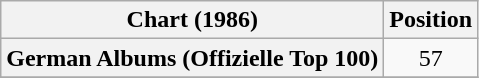<table class="wikitable plainrowheaders" style="text-align:center">
<tr>
<th scope="col">Chart (1986)</th>
<th scope="col">Position</th>
</tr>
<tr>
<th scope="row">German Albums (Offizielle Top 100)</th>
<td>57</td>
</tr>
<tr>
</tr>
</table>
